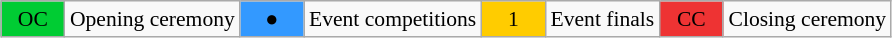<table class="wikitable" style="margin:0.5em auto; font-size:90%;position:relative;">
<tr>
<td style="width:2.5em; background:#00cc33; text-align:center">OC</td>
<td>Opening ceremony</td>
<td style="width:2.5em; background:#3399ff; text-align:center">●</td>
<td>Event competitions</td>
<td style="width:2.5em; background:#ffcc00; text-align:center">1</td>
<td>Event finals</td>
<td style="width:2.5em; background:#ee3333; text-align:center">CC</td>
<td>Closing ceremony</td>
</tr>
</table>
